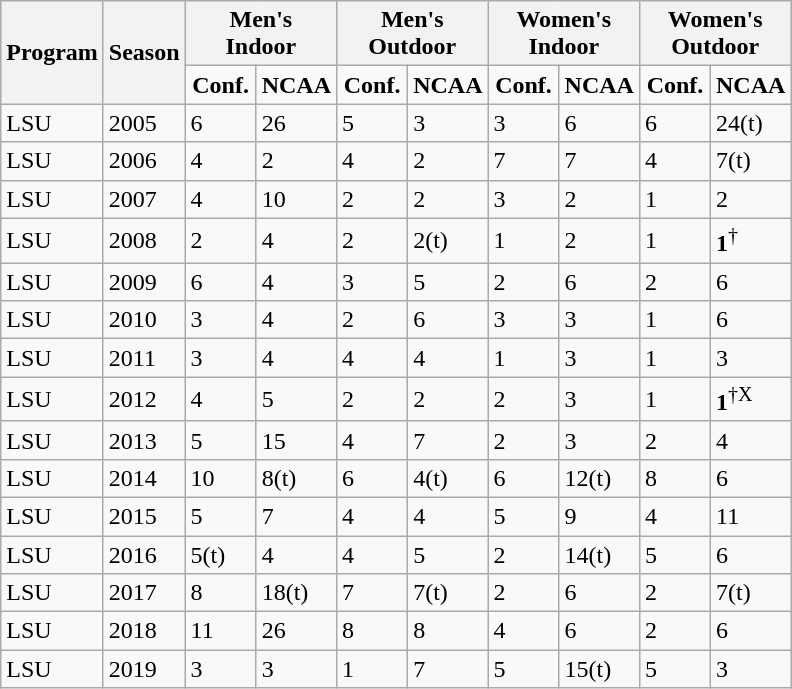<table class="wikitable">
<tr>
<th rowspan="2">Program</th>
<th rowspan="2">Season</th>
<th colspan="2">Men's<br>Indoor</th>
<th colspan="2">Men's<br>Outdoor</th>
<th colspan="2">Women's<br>Indoor</th>
<th colspan="2">Women's<br>Outdoor</th>
</tr>
<tr>
<td width="40px" align="center"><strong>Conf.</strong></td>
<td width="40px" align="center"><strong>NCAA</strong></td>
<td width="40px" align="center"><strong>Conf.</strong></td>
<td width="40px" align="center"><strong>NCAA</strong></td>
<td width="40px" align="center"><strong>Conf.</strong></td>
<td width="40px" align="center"><strong>NCAA</strong></td>
<td width="40px" align="center"><strong>Conf.</strong></td>
<td width="40px" align="center"><strong>NCAA</strong></td>
</tr>
<tr>
<td>LSU</td>
<td>2005</td>
<td>6</td>
<td>26</td>
<td>5</td>
<td>3</td>
<td>3</td>
<td>6</td>
<td>6</td>
<td>24(t)</td>
</tr>
<tr>
<td>LSU</td>
<td>2006</td>
<td>4</td>
<td>2</td>
<td>4</td>
<td>2</td>
<td>7</td>
<td>7</td>
<td>4</td>
<td>7(t)</td>
</tr>
<tr>
<td>LSU</td>
<td>2007</td>
<td>4</td>
<td>10</td>
<td>2</td>
<td>2</td>
<td>3</td>
<td>2</td>
<td>1</td>
<td>2</td>
</tr>
<tr>
<td>LSU</td>
<td>2008</td>
<td>2</td>
<td>4</td>
<td>2</td>
<td>2(t)</td>
<td>1</td>
<td>2</td>
<td>1</td>
<td><strong>1</strong><sup>†</sup></td>
</tr>
<tr>
<td>LSU</td>
<td>2009</td>
<td>6</td>
<td>4</td>
<td>3</td>
<td>5</td>
<td>2</td>
<td>6</td>
<td>2</td>
<td>6</td>
</tr>
<tr>
<td>LSU</td>
<td>2010</td>
<td>3</td>
<td>4</td>
<td>2</td>
<td>6</td>
<td>3</td>
<td>3</td>
<td>1</td>
<td>6</td>
</tr>
<tr>
<td>LSU</td>
<td>2011</td>
<td>3</td>
<td>4</td>
<td>4</td>
<td>4</td>
<td>1</td>
<td>3</td>
<td>1</td>
<td>3</td>
</tr>
<tr>
<td>LSU</td>
<td>2012</td>
<td>4</td>
<td>5</td>
<td>2</td>
<td>2</td>
<td>2</td>
<td>3</td>
<td>1</td>
<td><strong>1</strong><sup>†X</sup></td>
</tr>
<tr>
<td>LSU</td>
<td>2013</td>
<td>5</td>
<td>15</td>
<td>4</td>
<td>7</td>
<td>2</td>
<td>3</td>
<td>2</td>
<td>4</td>
</tr>
<tr>
<td>LSU</td>
<td>2014</td>
<td>10</td>
<td>8(t)</td>
<td>6</td>
<td>4(t)</td>
<td>6</td>
<td>12(t)</td>
<td>8</td>
<td>6</td>
</tr>
<tr>
<td>LSU</td>
<td>2015</td>
<td>5</td>
<td>7</td>
<td>4</td>
<td>4</td>
<td>5</td>
<td>9</td>
<td>4</td>
<td>11</td>
</tr>
<tr>
<td>LSU</td>
<td>2016</td>
<td>5(t)</td>
<td>4</td>
<td>4</td>
<td>5</td>
<td>2</td>
<td>14(t)</td>
<td>5</td>
<td>6</td>
</tr>
<tr>
<td>LSU</td>
<td>2017</td>
<td>8</td>
<td>18(t)</td>
<td>7</td>
<td>7(t)</td>
<td>2</td>
<td>6</td>
<td>2</td>
<td>7(t)</td>
</tr>
<tr>
<td>LSU</td>
<td>2018</td>
<td>11</td>
<td>26</td>
<td>8</td>
<td>8</td>
<td>4</td>
<td>6</td>
<td>2</td>
<td>6</td>
</tr>
<tr>
<td>LSU</td>
<td>2019</td>
<td>3</td>
<td>3</td>
<td>1</td>
<td>7</td>
<td>5</td>
<td>15(t)</td>
<td>5</td>
<td>3</td>
</tr>
</table>
